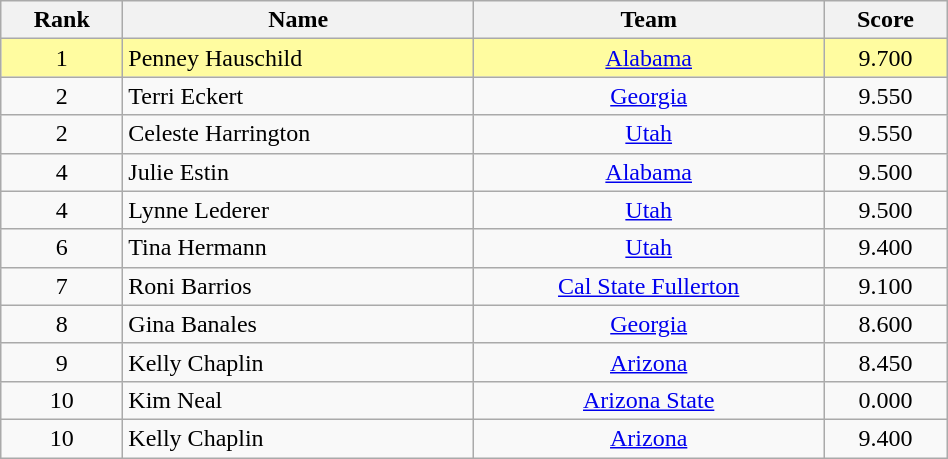<table class="sortable wikitable" style="text-align:center" width=50%>
<tr>
<th>Rank</th>
<th>Name</th>
<th>Team</th>
<th>Score</th>
</tr>
<tr bgcolor=fffca>
<td>1</td>
<td align="left">Penney Hauschild</td>
<td><a href='#'>Alabama</a></td>
<td>9.700</td>
</tr>
<tr>
<td>2</td>
<td align="left">Terri Eckert</td>
<td><a href='#'>Georgia</a></td>
<td>9.550</td>
</tr>
<tr>
<td>2</td>
<td align="left">Celeste Harrington</td>
<td><a href='#'>Utah</a></td>
<td>9.550</td>
</tr>
<tr>
<td>4</td>
<td align="left">Julie Estin</td>
<td><a href='#'>Alabama</a></td>
<td>9.500</td>
</tr>
<tr>
<td>4</td>
<td align="left">Lynne Lederer</td>
<td><a href='#'>Utah</a></td>
<td>9.500</td>
</tr>
<tr>
<td>6</td>
<td align="left">Tina Hermann</td>
<td><a href='#'>Utah</a></td>
<td>9.400</td>
</tr>
<tr>
<td>7</td>
<td align="left">Roni Barrios</td>
<td><a href='#'>Cal State Fullerton</a></td>
<td>9.100</td>
</tr>
<tr>
<td>8</td>
<td align="left">Gina Banales</td>
<td><a href='#'>Georgia</a></td>
<td>8.600</td>
</tr>
<tr>
<td>9</td>
<td align="left">Kelly Chaplin</td>
<td><a href='#'>Arizona</a></td>
<td>8.450</td>
</tr>
<tr>
<td>10</td>
<td align="left">Kim Neal</td>
<td><a href='#'>Arizona State</a></td>
<td>0.000</td>
</tr>
<tr>
<td>10</td>
<td align="left">Kelly Chaplin</td>
<td><a href='#'>Arizona</a></td>
<td>9.400</td>
</tr>
</table>
